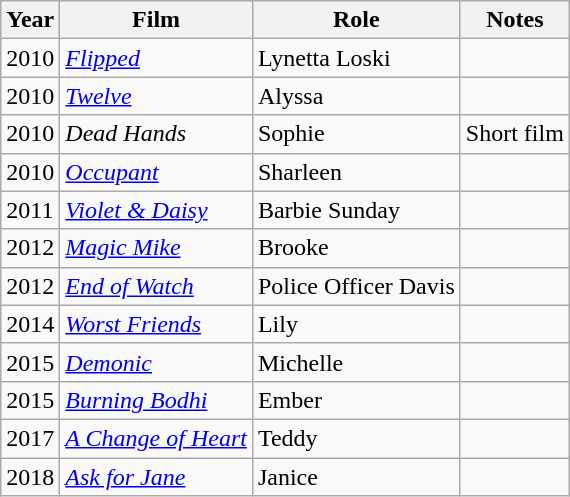<table class="wikitable sortable">
<tr>
<th>Year</th>
<th>Film</th>
<th>Role</th>
<th>Notes</th>
</tr>
<tr>
<td>2010</td>
<td><em><a href='#'>Flipped</a></em></td>
<td>Lynetta Loski</td>
<td></td>
</tr>
<tr>
<td>2010</td>
<td><em><a href='#'>Twelve</a></em></td>
<td>Alyssa</td>
<td></td>
</tr>
<tr>
<td>2010</td>
<td><em>Dead Hands</em></td>
<td>Sophie</td>
<td>Short film</td>
</tr>
<tr>
<td>2010</td>
<td><em><a href='#'>Occupant</a></em></td>
<td>Sharleen</td>
<td></td>
</tr>
<tr>
<td>2011</td>
<td><em><a href='#'>Violet & Daisy</a></em></td>
<td>Barbie Sunday</td>
<td></td>
</tr>
<tr>
<td>2012</td>
<td><em><a href='#'>Magic Mike</a></em></td>
<td>Brooke</td>
<td></td>
</tr>
<tr>
<td>2012</td>
<td><em><a href='#'>End of Watch</a></em></td>
<td>Police Officer Davis</td>
<td></td>
</tr>
<tr>
<td>2014</td>
<td><em><a href='#'>Worst Friends</a></em></td>
<td>Lily</td>
<td></td>
</tr>
<tr>
<td>2015</td>
<td><em><a href='#'>Demonic</a></em></td>
<td>Michelle</td>
<td></td>
</tr>
<tr>
<td>2015</td>
<td><em><a href='#'>Burning Bodhi</a></em></td>
<td>Ember</td>
<td></td>
</tr>
<tr>
<td>2017</td>
<td><em><a href='#'>A Change of Heart</a></em></td>
<td>Teddy</td>
<td></td>
</tr>
<tr>
<td>2018</td>
<td><em><a href='#'>Ask for Jane</a></em></td>
<td>Janice</td>
<td></td>
</tr>
</table>
